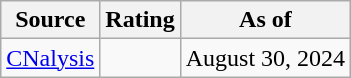<table class="wikitable">
<tr>
<th>Source</th>
<th>Rating</th>
<th>As of</th>
</tr>
<tr>
<td><a href='#'>CNalysis</a></td>
<td></td>
<td>August 30, 2024</td>
</tr>
</table>
